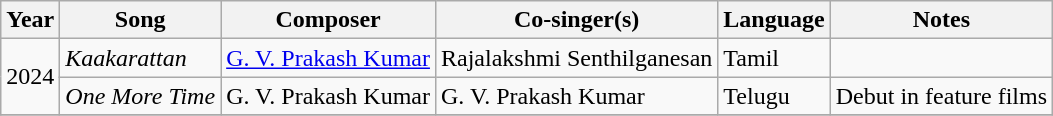<table class="wikitable sortable">
<tr>
<th scope="col">Year</th>
<th scope="col">Song</th>
<th scope="col">Composer</th>
<th scope="col">Co-singer(s)</th>
<th scope="col">Language</th>
<th scope="col" class="unsortable">Notes</th>
</tr>
<tr>
<td rowspan="2">2024</td>
<td><em>Kaakarattan</em></td>
<td><a href='#'>G. V. Prakash Kumar</a></td>
<td>Rajalakshmi Senthilganesan</td>
<td>Tamil</td>
<td></td>
</tr>
<tr>
<td><em>One More Time</em></td>
<td>G. V. Prakash Kumar</td>
<td>G. V. Prakash Kumar</td>
<td>Telugu</td>
<td>Debut in feature films</td>
</tr>
<tr>
</tr>
</table>
